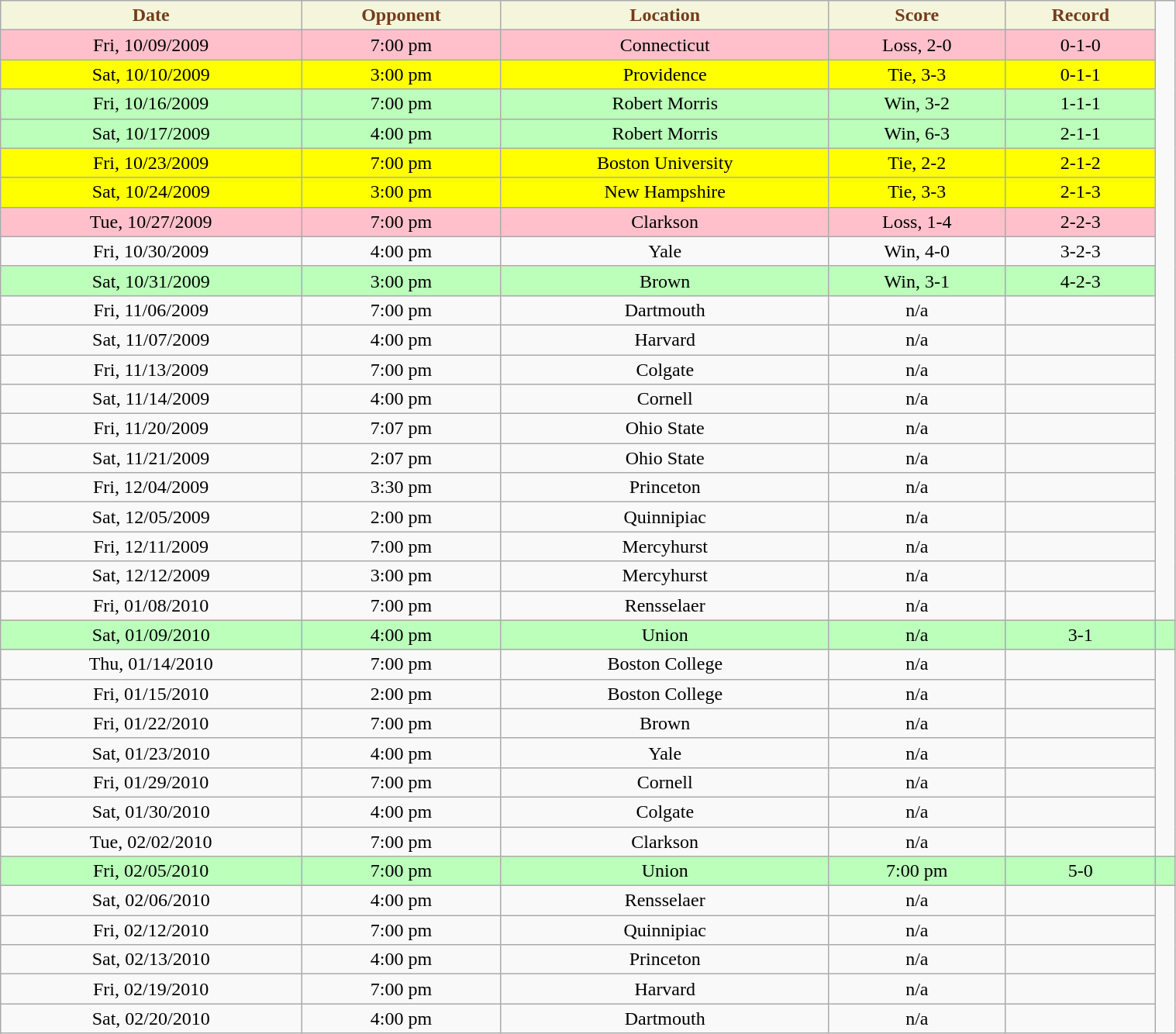<table class="wikitable" style="width:80%;">
<tr style="text-align:center; background:beige; color:#733d1a;">
<td><strong>Date</strong></td>
<td><strong>Opponent</strong></td>
<td><strong>Location</strong></td>
<td><strong>Score</strong></td>
<td><strong>Record</strong></td>
</tr>
<tr style="text-align:center; background:pink;">
<td>Fri, 10/09/2009</td>
<td>7:00 pm</td>
<td>Connecticut</td>
<td>Loss, 2-0</td>
<td>0-1-0</td>
</tr>
<tr style="text-align:center; background:yellow;">
<td>Sat, 10/10/2009</td>
<td>3:00 pm</td>
<td>Providence</td>
<td>Tie, 3-3</td>
<td>0-1-1</td>
</tr>
<tr style="text-align:center; background:#bfb;">
<td>Fri, 10/16/2009</td>
<td>7:00 pm</td>
<td>Robert Morris</td>
<td>Win, 3-2</td>
<td>1-1-1</td>
</tr>
<tr style="text-align:center; background:#bfb;">
<td>Sat, 10/17/2009</td>
<td>4:00 pm</td>
<td>Robert Morris</td>
<td>Win, 6-3</td>
<td>2-1-1</td>
</tr>
<tr style="text-align:center; background:yellow;">
<td>Fri, 10/23/2009</td>
<td>7:00 pm</td>
<td>Boston University</td>
<td>Tie, 2-2</td>
<td>2-1-2</td>
</tr>
<tr style="text-align:center; background:yellow;">
<td>Sat, 10/24/2009</td>
<td>3:00 pm</td>
<td>New Hampshire</td>
<td>Tie, 3-3</td>
<td>2-1-3</td>
</tr>
<tr style="text-align:center; background:pink;">
<td>Tue, 10/27/2009</td>
<td>7:00 pm</td>
<td>Clarkson</td>
<td>Loss, 1-4</td>
<td>2-2-3</td>
</tr>
<tr style="text-align:center;" bgcolor="">
<td>Fri, 10/30/2009</td>
<td>4:00 pm</td>
<td>Yale</td>
<td>Win, 4-0</td>
<td>3-2-3</td>
</tr>
<tr style="text-align:center; background:#bfb;">
<td>Sat, 10/31/2009</td>
<td>3:00 pm</td>
<td>Brown</td>
<td>Win, 3-1</td>
<td>4-2-3</td>
</tr>
<tr style="text-align:center;" bgcolor="">
<td>Fri, 11/06/2009</td>
<td>7:00 pm</td>
<td>Dartmouth</td>
<td>n/a</td>
<td></td>
</tr>
<tr style="text-align:center;" bgcolor="">
<td>Sat, 11/07/2009</td>
<td>4:00 pm</td>
<td>Harvard</td>
<td>n/a</td>
<td></td>
</tr>
<tr style="text-align:center;" bgcolor="">
<td>Fri, 11/13/2009</td>
<td>7:00 pm</td>
<td>Colgate</td>
<td>n/a</td>
<td></td>
</tr>
<tr style="text-align:center;" bgcolor="">
<td>Sat, 11/14/2009</td>
<td>4:00 pm</td>
<td>Cornell</td>
<td>n/a</td>
<td></td>
</tr>
<tr style="text-align:center;" bgcolor="">
<td>Fri, 11/20/2009</td>
<td>7:07 pm</td>
<td>Ohio State</td>
<td>n/a</td>
<td></td>
</tr>
<tr style="text-align:center;" bgcolor="">
<td>Sat, 11/21/2009</td>
<td>2:07 pm</td>
<td>Ohio State</td>
<td>n/a</td>
<td></td>
</tr>
<tr style="text-align:center;" bgcolor="">
<td>Fri, 12/04/2009</td>
<td>3:30 pm</td>
<td>Princeton</td>
<td>n/a</td>
<td></td>
</tr>
<tr style="text-align:center;" bgcolor="">
<td>Sat, 12/05/2009</td>
<td>2:00 pm</td>
<td>Quinnipiac</td>
<td>n/a</td>
<td></td>
</tr>
<tr style="text-align:center;" bgcolor="">
<td>Fri, 12/11/2009</td>
<td>7:00 pm</td>
<td>Mercyhurst</td>
<td>n/a</td>
<td></td>
</tr>
<tr style="text-align:center;" bgcolor="">
<td>Sat, 12/12/2009</td>
<td>3:00 pm</td>
<td>Mercyhurst</td>
<td>n/a</td>
<td></td>
</tr>
<tr style="text-align:center;" bgcolor="">
<td>Fri, 01/08/2010</td>
<td>7:00 pm</td>
<td>Rensselaer</td>
<td>n/a</td>
<td></td>
</tr>
<tr style="text-align:center; background:#bfb;">
<td>Sat, 01/09/2010</td>
<td>4:00 pm</td>
<td>Union</td>
<td>n/a</td>
<td>3-1</td>
<td></td>
</tr>
<tr style="text-align:center;" bgcolor="">
<td>Thu, 01/14/2010</td>
<td>7:00 pm</td>
<td>Boston College</td>
<td>n/a</td>
<td></td>
</tr>
<tr style="text-align:center;" bgcolor="">
<td>Fri, 01/15/2010</td>
<td>2:00 pm</td>
<td>Boston College</td>
<td>n/a</td>
<td></td>
</tr>
<tr style="text-align:center;" bgcolor="">
<td>Fri, 01/22/2010</td>
<td>7:00 pm</td>
<td>Brown</td>
<td>n/a</td>
<td></td>
</tr>
<tr style="text-align:center;" bgcolor="">
<td>Sat, 01/23/2010</td>
<td>4:00 pm</td>
<td>Yale</td>
<td>n/a</td>
<td></td>
</tr>
<tr style="text-align:center;" bgcolor="">
<td>Fri, 01/29/2010</td>
<td>7:00 pm</td>
<td>Cornell</td>
<td>n/a</td>
<td></td>
</tr>
<tr style="text-align:center;" bgcolor="">
<td>Sat, 01/30/2010</td>
<td>4:00 pm</td>
<td>Colgate</td>
<td>n/a</td>
<td></td>
</tr>
<tr style="text-align:center;" bgcolor="">
<td>Tue, 02/02/2010</td>
<td>7:00 pm</td>
<td>Clarkson</td>
<td>n/a</td>
<td></td>
</tr>
<tr style="text-align:center; background:#bfb;">
<td>Fri, 02/05/2010</td>
<td>7:00 pm</td>
<td>Union</td>
<td>7:00 pm</td>
<td>5-0</td>
<td></td>
</tr>
<tr style="text-align:center;" bgcolor="">
<td>Sat, 02/06/2010</td>
<td>4:00 pm</td>
<td>Rensselaer</td>
<td>n/a</td>
<td></td>
</tr>
<tr style="text-align:center;" bgcolor="">
<td>Fri, 02/12/2010</td>
<td>7:00 pm</td>
<td>Quinnipiac</td>
<td>n/a</td>
<td></td>
</tr>
<tr style="text-align:center;" bgcolor="">
<td>Sat, 02/13/2010</td>
<td>4:00 pm</td>
<td>Princeton</td>
<td>n/a</td>
<td></td>
</tr>
<tr style="text-align:center;" bgcolor="">
<td>Fri, 02/19/2010</td>
<td>7:00 pm</td>
<td>Harvard</td>
<td>n/a</td>
<td></td>
</tr>
<tr style="text-align:center;" bgcolor="">
<td>Sat, 02/20/2010</td>
<td>4:00 pm</td>
<td>Dartmouth</td>
<td>n/a</td>
<td></td>
</tr>
</table>
